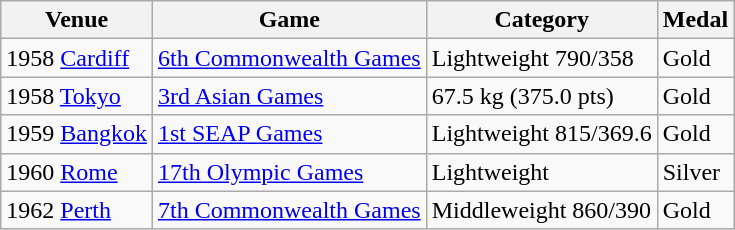<table class="wikitable">
<tr>
<th>Venue</th>
<th>Game</th>
<th>Category</th>
<th>Medal</th>
</tr>
<tr>
<td>1958 <a href='#'>Cardiff</a></td>
<td><a href='#'>6th Commonwealth Games</a></td>
<td>Lightweight 790/358</td>
<td>Gold</td>
</tr>
<tr>
<td>1958 <a href='#'>Tokyo</a></td>
<td><a href='#'>3rd Asian Games</a></td>
<td>67.5 kg (375.0 pts)</td>
<td>Gold</td>
</tr>
<tr>
<td>1959 <a href='#'>Bangkok</a></td>
<td><a href='#'>1st SEAP Games</a></td>
<td>Lightweight 815/369.6</td>
<td>Gold</td>
</tr>
<tr>
<td>1960 <a href='#'>Rome</a></td>
<td><a href='#'>17th Olympic Games</a></td>
<td>Lightweight</td>
<td>Silver</td>
</tr>
<tr>
<td>1962 <a href='#'>Perth</a></td>
<td><a href='#'>7th Commonwealth Games</a></td>
<td>Middleweight 860/390</td>
<td>Gold</td>
</tr>
</table>
